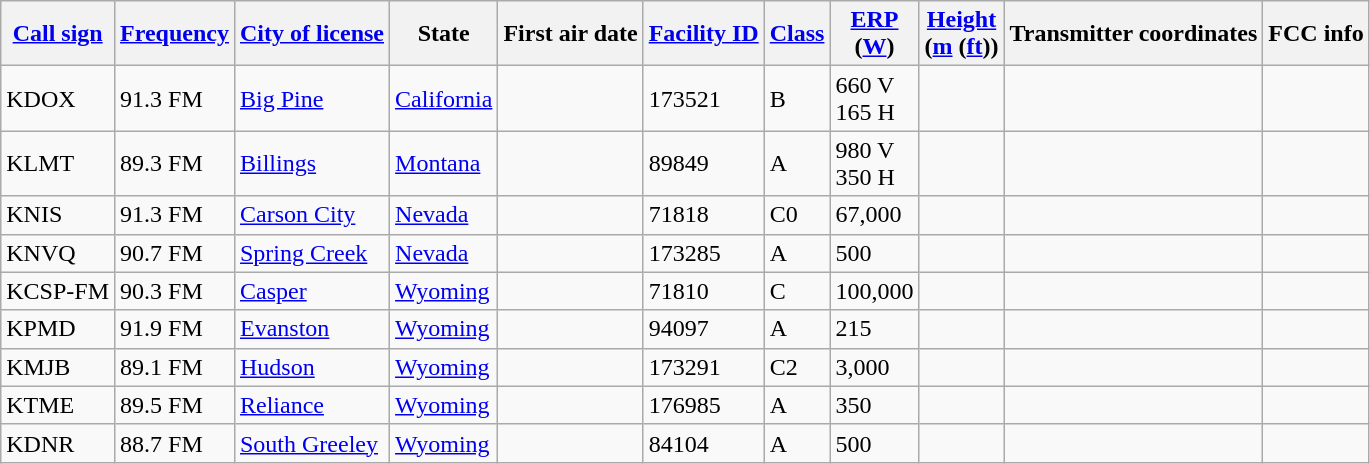<table class="wikitable sortable">
<tr>
<th><a href='#'>Call sign</a></th>
<th data-sort-type="number"><a href='#'>Frequency</a></th>
<th><a href='#'>City of license</a></th>
<th>State</th>
<th data-sort-type="number">First air date</th>
<th data-sort-type="number"><a href='#'>Facility ID</a></th>
<th><a href='#'>Class</a></th>
<th data-sort-type="number"><a href='#'>ERP</a><br>(<a href='#'>W</a>)</th>
<th data-sort-type="number"><a href='#'>Height</a><br>(<a href='#'>m</a> (<a href='#'>ft</a>))</th>
<th class="unsortable">Transmitter coordinates</th>
<th class="unsortable">FCC info</th>
</tr>
<tr>
<td>KDOX</td>
<td>91.3 FM</td>
<td><a href='#'>Big Pine</a></td>
<td><a href='#'>California</a></td>
<td></td>
<td>173521</td>
<td>B</td>
<td>660 V<br>165 H</td>
<td></td>
<td></td>
<td></td>
</tr>
<tr>
<td>KLMT</td>
<td>89.3 FM</td>
<td><a href='#'>Billings</a></td>
<td><a href='#'>Montana</a></td>
<td></td>
<td>89849</td>
<td>A</td>
<td>980 V<br>350 H</td>
<td></td>
<td></td>
<td></td>
</tr>
<tr>
<td>KNIS</td>
<td>91.3 FM</td>
<td><a href='#'>Carson City</a></td>
<td><a href='#'>Nevada</a></td>
<td></td>
<td>71818</td>
<td>C0</td>
<td>67,000</td>
<td></td>
<td></td>
<td></td>
</tr>
<tr>
<td>KNVQ</td>
<td>90.7 FM</td>
<td><a href='#'>Spring Creek</a></td>
<td><a href='#'>Nevada</a></td>
<td></td>
<td>173285</td>
<td>A</td>
<td>500</td>
<td></td>
<td></td>
<td></td>
</tr>
<tr>
<td>KCSP-FM</td>
<td>90.3 FM</td>
<td><a href='#'>Casper</a></td>
<td><a href='#'>Wyoming</a></td>
<td></td>
<td>71810</td>
<td>C</td>
<td>100,000</td>
<td></td>
<td></td>
<td></td>
</tr>
<tr>
<td>KPMD</td>
<td>91.9 FM</td>
<td><a href='#'>Evanston</a></td>
<td><a href='#'>Wyoming</a></td>
<td></td>
<td>94097</td>
<td>A</td>
<td>215</td>
<td></td>
<td></td>
<td></td>
</tr>
<tr>
<td>KMJB</td>
<td>89.1 FM</td>
<td><a href='#'>Hudson</a></td>
<td><a href='#'>Wyoming</a></td>
<td></td>
<td>173291</td>
<td>C2</td>
<td>3,000</td>
<td></td>
<td></td>
<td></td>
</tr>
<tr>
<td>KTME</td>
<td>89.5 FM</td>
<td><a href='#'>Reliance</a></td>
<td><a href='#'>Wyoming</a></td>
<td></td>
<td>176985</td>
<td>A</td>
<td>350</td>
<td></td>
<td></td>
<td></td>
</tr>
<tr>
<td>KDNR</td>
<td>88.7 FM</td>
<td><a href='#'>South Greeley</a></td>
<td><a href='#'>Wyoming</a></td>
<td></td>
<td>84104</td>
<td>A</td>
<td>500</td>
<td></td>
<td></td>
<td></td>
</tr>
</table>
